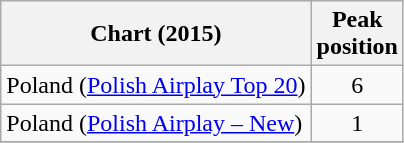<table class="wikitable sortable">
<tr>
<th scope="col">Chart (2015)</th>
<th scope="col">Peak<br>position</th>
</tr>
<tr>
<td>Poland (<a href='#'>Polish Airplay Top 20</a>)</td>
<td align=center>6</td>
</tr>
<tr>
<td>Poland (<a href='#'>Polish Airplay – New</a>)</td>
<td align=center>1</td>
</tr>
<tr>
</tr>
</table>
